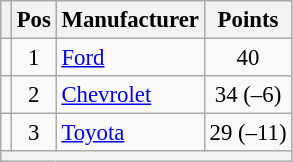<table class="wikitable" style="font-size: 95%">
<tr>
<th></th>
<th>Pos</th>
<th>Manufacturer</th>
<th>Points</th>
</tr>
<tr>
<td align="left"></td>
<td style="text-align:center;">1</td>
<td><a href='#'>Ford</a></td>
<td style="text-align:center;">40</td>
</tr>
<tr>
<td align="left"></td>
<td style="text-align:center;">2</td>
<td><a href='#'>Chevrolet</a></td>
<td style="text-align:center;">34 (–6)</td>
</tr>
<tr>
<td align="left"></td>
<td style="text-align:center;">3</td>
<td><a href='#'>Toyota</a></td>
<td style="text-align:center;">29 (–11)</td>
</tr>
<tr class="sortbottom">
<th colspan="9"></th>
</tr>
</table>
